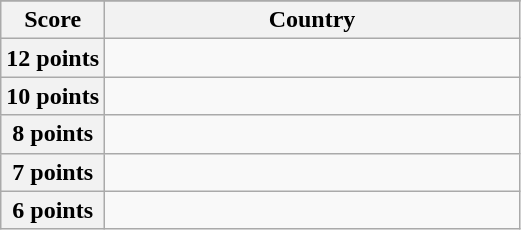<table class="wikitable">
<tr>
</tr>
<tr>
<th scope="col" width="20%">Score</th>
<th scope="col">Country</th>
</tr>
<tr>
<th scope="row">12 points</th>
<td></td>
</tr>
<tr>
<th scope="row">10 points</th>
<td></td>
</tr>
<tr>
<th scope="row">8 points</th>
<td></td>
</tr>
<tr>
<th scope="row">7 points</th>
<td></td>
</tr>
<tr>
<th scope="row">6 points</th>
<td></td>
</tr>
</table>
